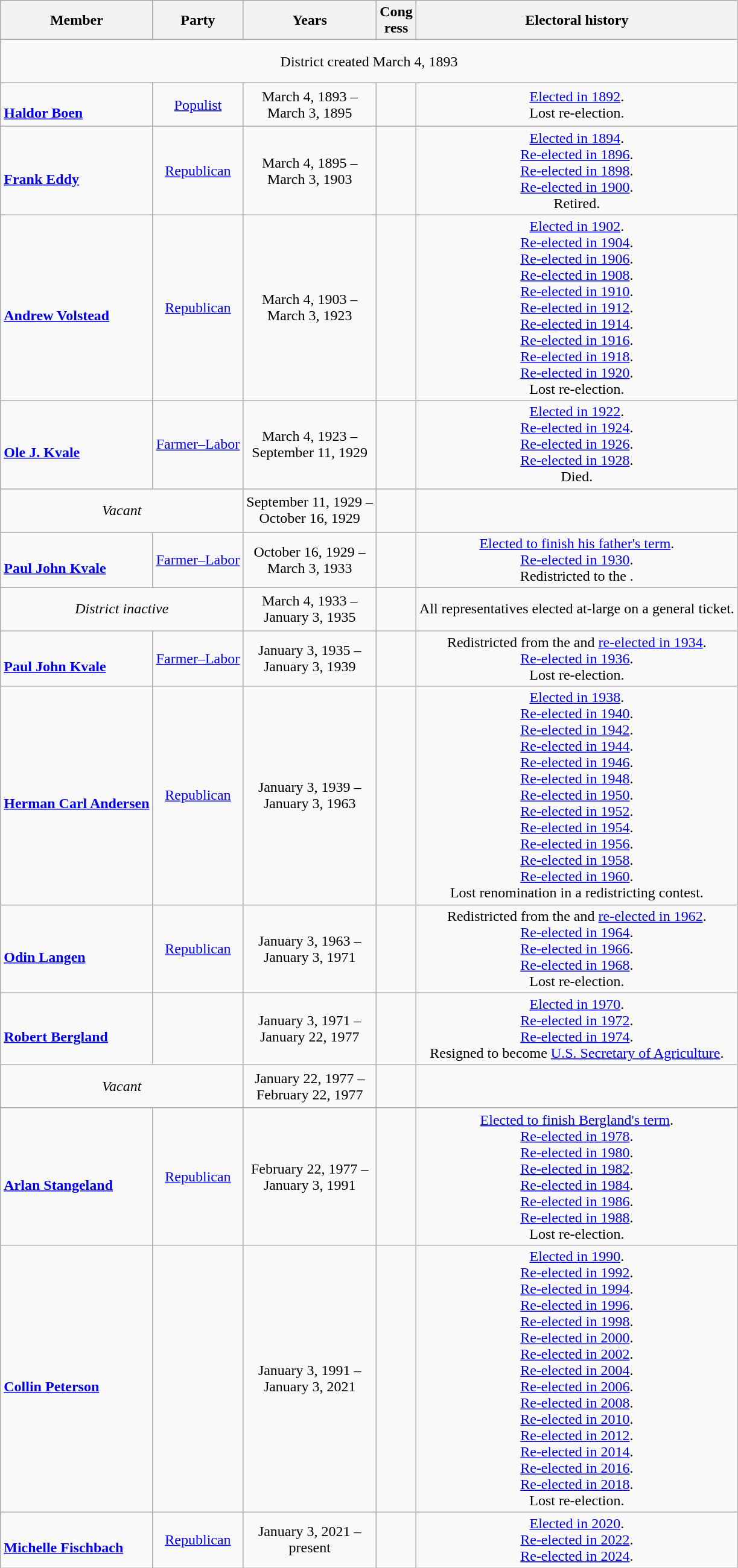<table class=wikitable style="text-align:center">
<tr>
<th>Member</th>
<th>Party</th>
<th>Years</th>
<th>Cong<br>ress</th>
<th>Electoral history</th>
</tr>
<tr style="height:3em">
<td colspan=5>District created March 4, 1893</td>
</tr>
<tr style="height:3em">
<td align=left><br><strong><a href='#'>Haldor Boen</a></strong><br></td>
<td><a href='#'>Populist</a></td>
<td nowrap>March 4, 1893 –<br>March 3, 1895</td>
<td></td>
<td><a href='#'>Elected in 1892</a>.<br>Lost re-election.</td>
</tr>
<tr style="height:3em">
<td align=left><br><strong><a href='#'>Frank Eddy</a></strong><br></td>
<td><a href='#'>Republican</a></td>
<td nowrap>March 4, 1895 –<br>March 3, 1903</td>
<td></td>
<td><a href='#'>Elected in 1894</a>.<br><a href='#'>Re-elected in 1896</a>.<br><a href='#'>Re-elected in 1898</a>.<br><a href='#'>Re-elected in 1900</a>.<br>Retired.</td>
</tr>
<tr style="height:3em">
<td align=left><br><strong><a href='#'>Andrew Volstead</a></strong><br></td>
<td><a href='#'>Republican</a></td>
<td nowrap>March 4, 1903 –<br>March 3, 1923</td>
<td></td>
<td><a href='#'>Elected in 1902</a>.<br><a href='#'>Re-elected in 1904</a>.<br><a href='#'>Re-elected in 1906</a>.<br><a href='#'>Re-elected in 1908</a>.<br><a href='#'>Re-elected in 1910</a>.<br><a href='#'>Re-elected in 1912</a>.<br><a href='#'>Re-elected in 1914</a>.<br><a href='#'>Re-elected in 1916</a>.<br><a href='#'>Re-elected in 1918</a>.<br><a href='#'>Re-elected in 1920</a>.<br>Lost re-election.</td>
</tr>
<tr style="height:3em">
<td align=left><br><strong><a href='#'>Ole J. Kvale</a></strong><br></td>
<td><a href='#'>Farmer–Labor</a></td>
<td nowrap>March 4, 1923 –<br>September 11, 1929</td>
<td></td>
<td><a href='#'>Elected in 1922</a>.<br><a href='#'>Re-elected in 1924</a>.<br><a href='#'>Re-elected in 1926</a>.<br><a href='#'>Re-elected in 1928</a>.<br>Died.</td>
</tr>
<tr style="height:3em">
<td colspan=2><em>Vacant</em></td>
<td nowrap>September 11, 1929 –<br>October 16, 1929</td>
<td></td>
<td></td>
</tr>
<tr style="height:3em">
<td align=left><br><strong><a href='#'>Paul John Kvale</a></strong><br></td>
<td><a href='#'>Farmer–Labor</a></td>
<td nowrap>October 16, 1929 –<br>March 3, 1933</td>
<td></td>
<td><a href='#'>Elected to finish his father's term</a>.<br><a href='#'>Re-elected in 1930</a>.<br>Redistricted to the .</td>
</tr>
<tr style="height:3em">
<td colspan=2><em>District inactive</em></td>
<td nowrap>March 4, 1933 –<br>January 3, 1935</td>
<td></td>
<td>All representatives elected at-large on a general ticket.</td>
</tr>
<tr style="height:3em">
<td align=left><br><strong><a href='#'>Paul John Kvale</a></strong><br></td>
<td><a href='#'>Farmer–Labor</a></td>
<td nowrap>January 3, 1935 –<br>January 3, 1939</td>
<td></td>
<td>Redistricted from the  and <a href='#'>re-elected in 1934</a>.<br><a href='#'>Re-elected in 1936</a>.<br>Lost re-election.</td>
</tr>
<tr style="height:3em">
<td align=left><br><strong><a href='#'>Herman Carl Andersen</a></strong><br></td>
<td><a href='#'>Republican</a></td>
<td nowrap>January 3, 1939 –<br>January 3, 1963</td>
<td></td>
<td><a href='#'>Elected in 1938</a>.<br><a href='#'>Re-elected in 1940</a>.<br><a href='#'>Re-elected in 1942</a>.<br><a href='#'>Re-elected in 1944</a>.<br><a href='#'>Re-elected in 1946</a>.<br><a href='#'>Re-elected in 1948</a>.<br><a href='#'>Re-elected in 1950</a>.<br><a href='#'>Re-elected in 1952</a>.<br><a href='#'>Re-elected in 1954</a>.<br><a href='#'>Re-elected in 1956</a>.<br><a href='#'>Re-elected in 1958</a>.<br><a href='#'>Re-elected in 1960</a>.<br>Lost renomination in a redistricting contest.</td>
</tr>
<tr style="height:3em">
<td align=left><br><strong><a href='#'>Odin Langen</a></strong><br></td>
<td><a href='#'>Republican</a></td>
<td nowrap>January 3, 1963 –<br>January 3, 1971</td>
<td></td>
<td>Redistricted from the  and <a href='#'>re-elected in 1962</a>.<br><a href='#'>Re-elected in 1964</a>.<br><a href='#'>Re-elected in 1966</a>.<br><a href='#'>Re-elected in 1968</a>.<br>Lost re-election.</td>
</tr>
<tr style="height:3em">
<td align=left><br><strong><a href='#'>Robert Bergland</a></strong><br></td>
<td><a href='#'></a></td>
<td nowrap>January 3, 1971 –<br>January 22, 1977</td>
<td></td>
<td><a href='#'>Elected in 1970</a>.<br><a href='#'>Re-elected in 1972</a>.<br><a href='#'>Re-elected in 1974</a>.<br>Resigned to become <a href='#'>U.S. Secretary of Agriculture</a>.</td>
</tr>
<tr style="height:3em">
<td colspan=2><em>Vacant</em></td>
<td nowrap>January 22, 1977 –<br>February 22, 1977</td>
<td></td>
<td></td>
</tr>
<tr style="height:3em">
<td align=left><br><strong><a href='#'>Arlan Stangeland</a></strong><br></td>
<td><a href='#'>Republican</a></td>
<td nowrap>February 22, 1977 –<br>January 3, 1991</td>
<td></td>
<td><a href='#'>Elected to finish Bergland's term</a>.<br><a href='#'>Re-elected in 1978</a>.<br><a href='#'>Re-elected in 1980</a>.<br><a href='#'>Re-elected in 1982</a>.<br><a href='#'>Re-elected in 1984</a>.<br><a href='#'>Re-elected in 1986</a>.<br><a href='#'>Re-elected in 1988</a>.<br>Lost re-election.</td>
</tr>
<tr style="height:3em">
<td align=left><br><strong><a href='#'>Collin Peterson</a></strong><br></td>
<td><a href='#'></a></td>
<td nowrap>January 3, 1991 –<br>January 3, 2021</td>
<td></td>
<td><a href='#'>Elected in 1990</a>.<br><a href='#'>Re-elected in 1992</a>.<br><a href='#'>Re-elected in 1994</a>.<br><a href='#'>Re-elected in 1996</a>.<br><a href='#'>Re-elected in 1998</a>.<br><a href='#'>Re-elected in 2000</a>.<br><a href='#'>Re-elected in 2002</a>.<br><a href='#'>Re-elected in 2004</a>.<br><a href='#'>Re-elected in 2006</a>.<br><a href='#'>Re-elected in 2008</a>.<br><a href='#'>Re-elected in 2010</a>.<br><a href='#'>Re-elected in 2012</a>.<br><a href='#'>Re-elected in 2014</a>.<br><a href='#'>Re-elected in 2016</a>.<br><a href='#'>Re-elected in 2018</a>.<br>Lost re-election.</td>
</tr>
<tr style="height:3em">
<td align=left><br><strong><a href='#'>Michelle Fischbach</a></strong><br></td>
<td><a href='#'>Republican</a></td>
<td nowrap>January 3, 2021 –<br>present</td>
<td></td>
<td><a href='#'>Elected in 2020</a>.<br><a href='#'>Re-elected in 2022</a>.<br><a href='#'>Re-elected in 2024</a>.</td>
</tr>
</table>
